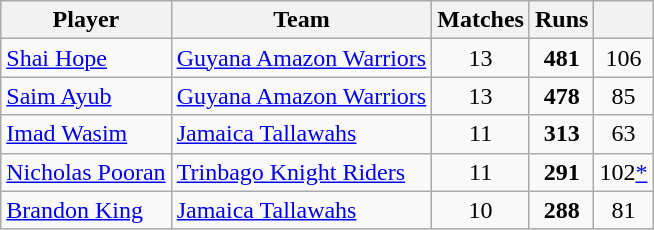<table class="wikitable" style="text-align: center;">
<tr>
<th>Player</th>
<th>Team</th>
<th>Matches</th>
<th>Runs</th>
<th></th>
</tr>
<tr>
<td style="text-align:left"><a href='#'>Shai Hope</a></td>
<td style="text-align:left"><a href='#'>Guyana Amazon Warriors</a></td>
<td>13</td>
<td><strong>481</strong></td>
<td>106</td>
</tr>
<tr>
<td style="text-align:left"><a href='#'>Saim Ayub</a></td>
<td style="text-align:left"><a href='#'>Guyana Amazon Warriors</a></td>
<td>13</td>
<td><strong>478</strong></td>
<td>85</td>
</tr>
<tr>
<td style="text-align:left"><a href='#'>Imad Wasim</a></td>
<td style="text-align:left"><a href='#'>Jamaica Tallawahs</a></td>
<td>11</td>
<td><strong>313</strong></td>
<td>63</td>
</tr>
<tr>
<td style="text-align:left"><a href='#'>Nicholas Pooran</a></td>
<td style="text-align:left"><a href='#'>Trinbago Knight Riders</a></td>
<td>11</td>
<td><strong>291</strong></td>
<td>102<a href='#'>*</a></td>
</tr>
<tr>
<td style="text-align:left"><a href='#'>Brandon King</a></td>
<td style="text-align:left"><a href='#'>Jamaica Tallawahs</a></td>
<td>10</td>
<td><strong>288</strong></td>
<td>81</td>
</tr>
</table>
